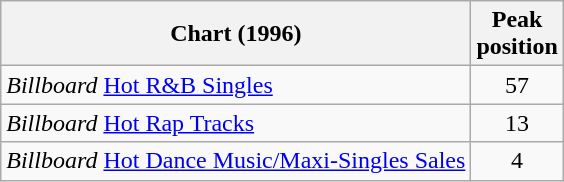<table class="wikitable">
<tr>
<th>Chart (1996)</th>
<th>Peak<br>position</th>
</tr>
<tr>
<td><em>Billboard</em> <a href='#'>Hot R&B Singles</a></td>
<td align="center">57</td>
</tr>
<tr>
<td><em>Billboard</em> <a href='#'>Hot Rap Tracks</a></td>
<td align="center">13</td>
</tr>
<tr>
<td><em>Billboard</em> <a href='#'>Hot Dance Music/Maxi-Singles Sales</a></td>
<td align="center">4</td>
</tr>
</table>
